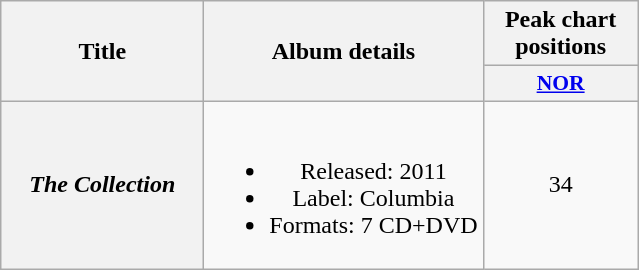<table class="wikitable plainrowheaders" style="text-align:center;">
<tr>
<th scope="col" rowspan="2" style="width:8em;">Title</th>
<th scope="col" rowspan="2">Album details</th>
<th scope="col" colspan="1" style="width:6em;">Peak chart positions</th>
</tr>
<tr>
<th scope="col" style="width:3em;font-size:90%;"><a href='#'>NOR</a><br></th>
</tr>
<tr>
<th scope="row"><em>The Collection</em></th>
<td><br><ul><li>Released: 2011</li><li>Label: Columbia</li><li>Formats: 7 CD+DVD</li></ul></td>
<td>34</td>
</tr>
</table>
